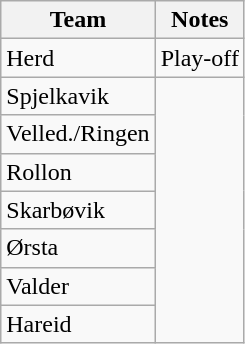<table class="wikitable">
<tr>
<th>Team</th>
<th>Notes</th>
</tr>
<tr>
<td>Herd</td>
<td>Play-off</td>
</tr>
<tr>
<td>Spjelkavik</td>
</tr>
<tr>
<td>Velled./Ringen</td>
</tr>
<tr>
<td>Rollon</td>
</tr>
<tr>
<td>Skarbøvik</td>
</tr>
<tr>
<td>Ørsta</td>
</tr>
<tr>
<td>Valder</td>
</tr>
<tr>
<td>Hareid</td>
</tr>
</table>
